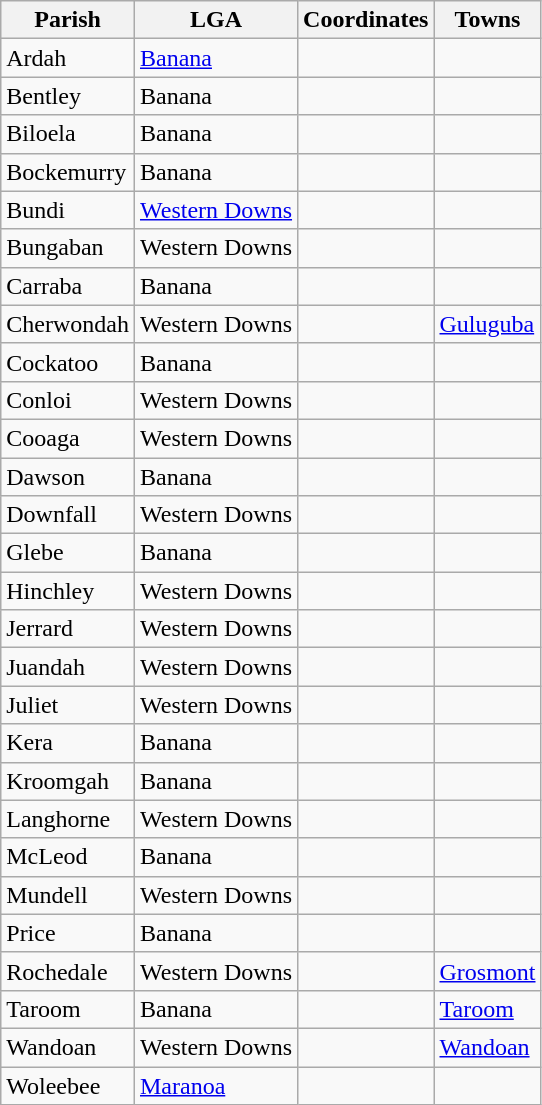<table class="wikitable sortable">
<tr>
<th>Parish</th>
<th>LGA</th>
<th>Coordinates</th>
<th>Towns</th>
</tr>
<tr>
<td>Ardah</td>
<td><a href='#'>Banana</a></td>
<td></td>
<td></td>
</tr>
<tr>
<td>Bentley</td>
<td>Banana</td>
<td></td>
<td></td>
</tr>
<tr>
<td>Biloela</td>
<td>Banana</td>
<td></td>
<td></td>
</tr>
<tr>
<td>Bockemurry</td>
<td>Banana</td>
<td></td>
<td></td>
</tr>
<tr>
<td>Bundi</td>
<td><a href='#'>Western Downs</a></td>
<td></td>
<td></td>
</tr>
<tr>
<td>Bungaban</td>
<td>Western Downs</td>
<td></td>
<td></td>
</tr>
<tr>
<td>Carraba</td>
<td>Banana</td>
<td></td>
<td></td>
</tr>
<tr>
<td>Cherwondah</td>
<td>Western Downs</td>
<td></td>
<td><a href='#'>Guluguba</a></td>
</tr>
<tr>
<td>Cockatoo</td>
<td>Banana</td>
<td></td>
<td></td>
</tr>
<tr>
<td>Conloi</td>
<td>Western Downs</td>
<td></td>
<td></td>
</tr>
<tr>
<td>Cooaga</td>
<td>Western Downs</td>
<td></td>
<td></td>
</tr>
<tr>
<td>Dawson</td>
<td>Banana</td>
<td></td>
<td></td>
</tr>
<tr>
<td>Downfall</td>
<td>Western Downs</td>
<td></td>
<td></td>
</tr>
<tr>
<td>Glebe</td>
<td>Banana</td>
<td></td>
<td></td>
</tr>
<tr>
<td>Hinchley</td>
<td>Western Downs</td>
<td></td>
<td></td>
</tr>
<tr>
<td>Jerrard</td>
<td>Western Downs</td>
<td></td>
<td></td>
</tr>
<tr>
<td>Juandah</td>
<td>Western Downs</td>
<td></td>
<td></td>
</tr>
<tr>
<td>Juliet</td>
<td>Western Downs</td>
<td></td>
<td></td>
</tr>
<tr>
<td>Kera</td>
<td>Banana</td>
<td></td>
<td></td>
</tr>
<tr>
<td>Kroomgah</td>
<td>Banana</td>
<td></td>
<td></td>
</tr>
<tr>
<td>Langhorne</td>
<td>Western Downs</td>
<td></td>
<td></td>
</tr>
<tr>
<td>McLeod</td>
<td>Banana</td>
<td></td>
<td></td>
</tr>
<tr>
<td>Mundell</td>
<td>Western Downs</td>
<td></td>
<td></td>
</tr>
<tr>
<td>Price</td>
<td>Banana</td>
<td></td>
<td></td>
</tr>
<tr>
<td>Rochedale</td>
<td>Western Downs</td>
<td></td>
<td><a href='#'>Grosmont</a></td>
</tr>
<tr>
<td>Taroom</td>
<td>Banana</td>
<td></td>
<td><a href='#'>Taroom</a></td>
</tr>
<tr>
<td>Wandoan</td>
<td>Western Downs</td>
<td></td>
<td><a href='#'>Wandoan</a></td>
</tr>
<tr>
<td>Woleebee</td>
<td><a href='#'>Maranoa</a></td>
<td></td>
<td></td>
</tr>
</table>
